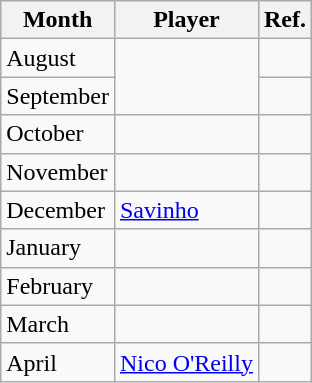<table class="wikitable">
<tr>
<th>Month</th>
<th>Player</th>
<th>Ref.</th>
</tr>
<tr>
<td>August</td>
<td rowspan="2"></td>
<td></td>
</tr>
<tr>
<td>September</td>
<td></td>
</tr>
<tr>
<td>October</td>
<td></td>
<td></td>
</tr>
<tr>
<td>November</td>
<td></td>
<td></td>
</tr>
<tr>
<td>December</td>
<td> <a href='#'>Savinho</a></td>
<td></td>
</tr>
<tr>
<td>January</td>
<td></td>
<td></td>
</tr>
<tr>
<td>February</td>
<td></td>
<td></td>
</tr>
<tr>
<td>March</td>
<td></td>
<td></td>
</tr>
<tr>
<td>April</td>
<td> <a href='#'>Nico O'Reilly</a></td>
<td></td>
</tr>
</table>
